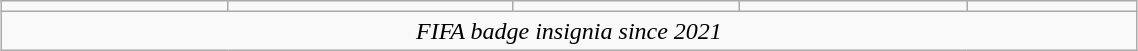<table class="wikitable sortable sortbottom" style="margin:1em auto; font-size:100%; text-align: center; width: 60%;">
<tr>
<td width="20%"></td>
<td width="25%"></td>
<td width="20%"></td>
<td width="20%"></td>
<td width="20%"></td>
</tr>
<tr>
<td colspan="5"><em>FIFA badge insignia since 2021</em></td>
</tr>
</table>
